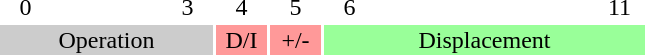<table>
<tr>
<td style="width:2em; text-align:center;">0</td>
<td style="width:2em;"></td>
<td style="width:2em;"></td>
<td style="width:2em; text-align:center">3</td>
<td style="width:2em; text-align:center">4</td>
<td style="width:2em; text-align:center">5</td>
<td style="width:2em; text-align:center">6</td>
<td style="width:2em;"></td>
<td style="width:2em;"></td>
<td style="width:2em;"></td>
<td style="width:2em;"></td>
<td style="width:2em; text-align:center;">11</td>
</tr>
<tr>
<td colspan="4" style="text-align:center; background-color:#CCCCCC;">Operation</td>
<td colspan="1" style="text-align:center; background-color:#FF9999;">D/I</td>
<td colspan="1" style="text-align:center; background-color:#FF9999;">+/-</td>
<td colspan="6" style="text-align:center; background-color:#99FF99;">Displacement</td>
</tr>
</table>
